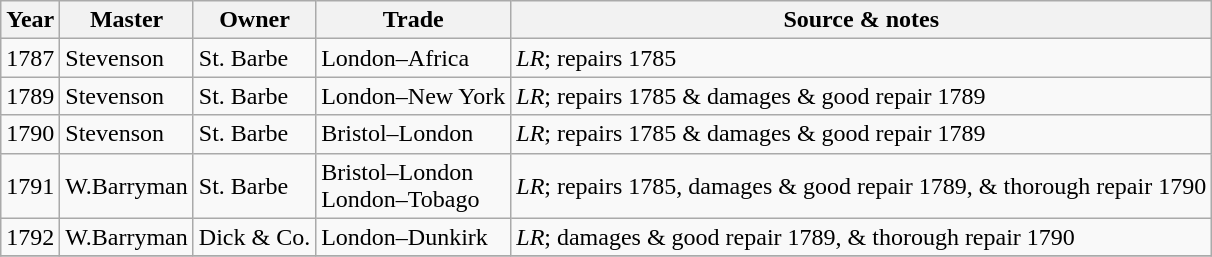<table class=" wikitable">
<tr>
<th>Year</th>
<th>Master</th>
<th>Owner</th>
<th>Trade</th>
<th>Source & notes</th>
</tr>
<tr>
<td>1787</td>
<td>Stevenson</td>
<td>St. Barbe</td>
<td>London–Africa</td>
<td><em>LR</em>; repairs 1785</td>
</tr>
<tr>
<td>1789</td>
<td>Stevenson</td>
<td>St. Barbe</td>
<td>London–New York</td>
<td><em>LR</em>; repairs 1785 & damages & good repair 1789</td>
</tr>
<tr>
<td>1790</td>
<td>Stevenson</td>
<td>St. Barbe</td>
<td>Bristol–London</td>
<td><em>LR</em>; repairs 1785 & damages & good repair 1789</td>
</tr>
<tr>
<td>1791</td>
<td>W.Barryman</td>
<td>St. Barbe</td>
<td>Bristol–London<br>London–Tobago</td>
<td><em>LR</em>; repairs 1785, damages & good repair 1789, & thorough repair 1790</td>
</tr>
<tr>
<td>1792</td>
<td>W.Barryman</td>
<td>Dick & Co.</td>
<td>London–Dunkirk</td>
<td><em>LR</em>; damages & good repair 1789, & thorough repair 1790</td>
</tr>
<tr>
</tr>
</table>
